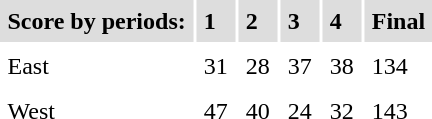<table cellpadding=5>
<tr bgcolor="#dddddd">
<td><strong>Score by periods:</strong></td>
<td><strong>1</strong></td>
<td><strong>2</strong></td>
<td><strong>3</strong></td>
<td><strong>4</strong></td>
<td><strong>Final</strong></td>
</tr>
<tr>
<td>East</td>
<td>31</td>
<td>28</td>
<td>37</td>
<td>38</td>
<td>134</td>
</tr>
<tr>
<td>West</td>
<td>47</td>
<td>40</td>
<td>24</td>
<td>32</td>
<td>143</td>
</tr>
<tr>
</tr>
</table>
